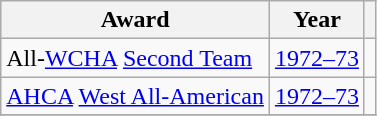<table class="wikitable">
<tr>
<th>Award</th>
<th>Year</th>
<th></th>
</tr>
<tr>
<td>All-<a href='#'>WCHA</a> <a href='#'>Second Team</a></td>
<td><a href='#'>1972–73</a></td>
<td></td>
</tr>
<tr>
<td><a href='#'>AHCA</a> <a href='#'>West All-American</a></td>
<td><a href='#'>1972–73</a></td>
<td></td>
</tr>
<tr>
</tr>
</table>
